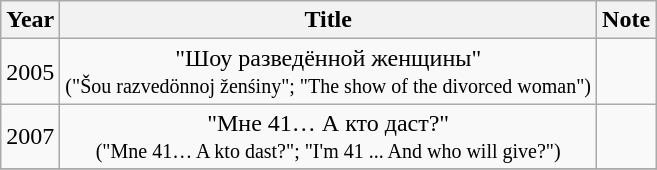<table class="wikitable" style="text-align:center;">
<tr>
<th>Year</th>
<th>Title</th>
<th>Note</th>
</tr>
<tr>
<td rowspan="1">2005</td>
<td>"Шоу разведённой женщины" <br><small>("Šou razvedönnoj ženśiny"; "The show of the divorced woman")</small></td>
<td></td>
</tr>
<tr>
<td rowspan="1">2007</td>
<td>"Мне 41… А кто даст?" <br><small>("Mne 41… A kto dast?"; "I'm 41 ... And who will give?")</small></td>
<td></td>
</tr>
<tr>
</tr>
</table>
